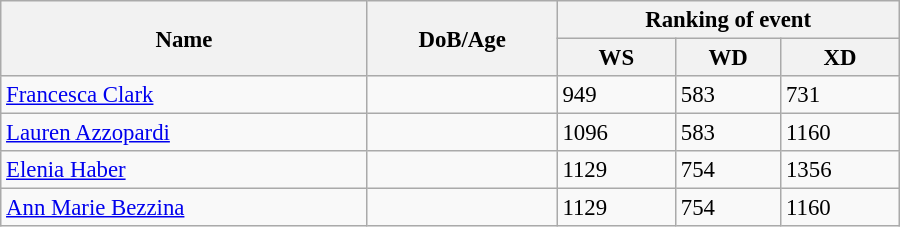<table class="wikitable" style="width:600px; font-size:95%;">
<tr>
<th rowspan="2" align="left">Name</th>
<th rowspan="2" align="left">DoB/Age</th>
<th colspan="3" align="center">Ranking of event</th>
</tr>
<tr>
<th align="center">WS</th>
<th>WD</th>
<th align="center">XD</th>
</tr>
<tr>
<td><a href='#'>Francesca Clark</a></td>
<td></td>
<td>949</td>
<td>583</td>
<td>731</td>
</tr>
<tr>
<td><a href='#'>Lauren Azzopardi</a></td>
<td></td>
<td>1096</td>
<td>583</td>
<td>1160</td>
</tr>
<tr>
<td><a href='#'>Elenia Haber</a></td>
<td></td>
<td>1129</td>
<td>754</td>
<td>1356</td>
</tr>
<tr>
<td><a href='#'>Ann Marie Bezzina</a></td>
<td></td>
<td>1129</td>
<td>754</td>
<td>1160</td>
</tr>
</table>
